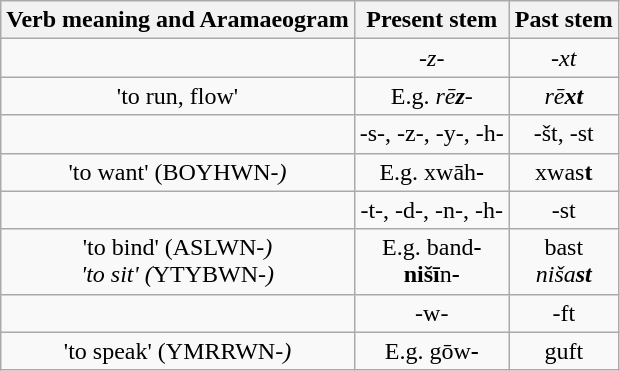<table class="wikitable" style="text-align:center">
<tr>
<th>Verb meaning and Aramaeogram</th>
<th>Present stem</th>
<th>Past stem</th>
</tr>
<tr>
<td></td>
<td><em>-z-</em></td>
<td><em>-xt</em></td>
</tr>
<tr>
<td>'to run, flow'</td>
<td>E.g. <em>rē<strong>z</strong>-</em></td>
<td><em>rē<strong>xt<strong><em></td>
</tr>
<tr>
<td></td>
<td></em>-s-, -z-, -y-, -h-<em></td>
<td></em>-št,  -st<em></td>
</tr>
<tr>
<td>'to want' (</em>BOYHWN<em>-)</td>
<td>E.g. </em>xwā</strong>h<strong>-<em></td>
<td></em>xwa</strong>s<strong>t<em></td>
</tr>
<tr>
<td></td>
<td></em>-t-, -d-, -n-, -h-<em></td>
<td></em>-st<em></td>
</tr>
<tr>
<td>'to bind' (</em>ASLWN<em>-)<br>'to sit' (</em>YTYBWN<em>-)</td>
<td>E.g. </em>ban</strong>d<strong>-<em><br></em>nišī</strong>n<strong>-<em></td>
<td></em>ba</strong>st</em></strong><br><em>niša<strong>st<strong><em></td>
</tr>
<tr>
<td></td>
<td></em>-w-<em></td>
<td></em>-ft<em></td>
</tr>
<tr>
<td>'to speak' (</em>YMRRWN<em>-)</td>
<td>E.g. </em>gō</strong>w<strong>-<em></td>
<td></em>gu</strong>ft</em></strong></td>
</tr>
</table>
